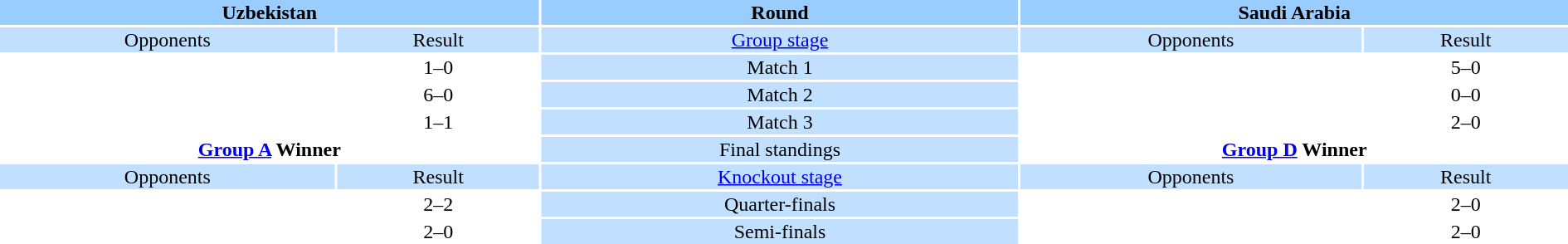<table style="width:100%; text-align:center">
<tr style="vertical-align:top; background:#99CCFF">
<th colspan="2">Uzbekistan</th>
<th>Round</th>
<th colspan="2">Saudi Arabia</th>
</tr>
<tr style="vertical-align:top; background:#C1E0FF">
<td>Opponents</td>
<td>Result</td>
<td><a href='#'>Group stage</a></td>
<td>Opponents</td>
<td>Result</td>
</tr>
<tr>
<td align="left"></td>
<td>1–0</td>
<td style="background:#C1E0FF">Match 1</td>
<td align="left"></td>
<td>5–0</td>
</tr>
<tr>
<td align="left"></td>
<td>6–0</td>
<td style="background:#C1E0FF">Match 2</td>
<td align="left"></td>
<td>0–0</td>
</tr>
<tr>
<td align="left"></td>
<td>1–1</td>
<td style="background:#C1E0FF">Match 3</td>
<td align="left"></td>
<td>2–0</td>
</tr>
<tr>
<td colspan="2" style="text-align:center"><strong><a href='#'>Group A</a> Winner</strong><br><div></div></td>
<td style="background:#C1E0FF">Final standings</td>
<td colspan="2" style="text-align:center"><strong><a href='#'>Group D</a> Winner</strong><br><div></div></td>
</tr>
<tr style="vertical-align:top; background:#C1E0FF">
<td>Opponents</td>
<td>Result</td>
<td><a href='#'>Knockout stage</a></td>
<td>Opponents</td>
<td>Result</td>
</tr>
<tr>
<td align="left"></td>
<td>2–2  </td>
<td style="background:#C1E0FF">Quarter-finals</td>
<td align="left"></td>
<td>2–0</td>
</tr>
<tr>
<td align="left"></td>
<td>2–0</td>
<td style="background:#C1E0FF">Semi-finals</td>
<td align="left"></td>
<td>2–0</td>
</tr>
</table>
